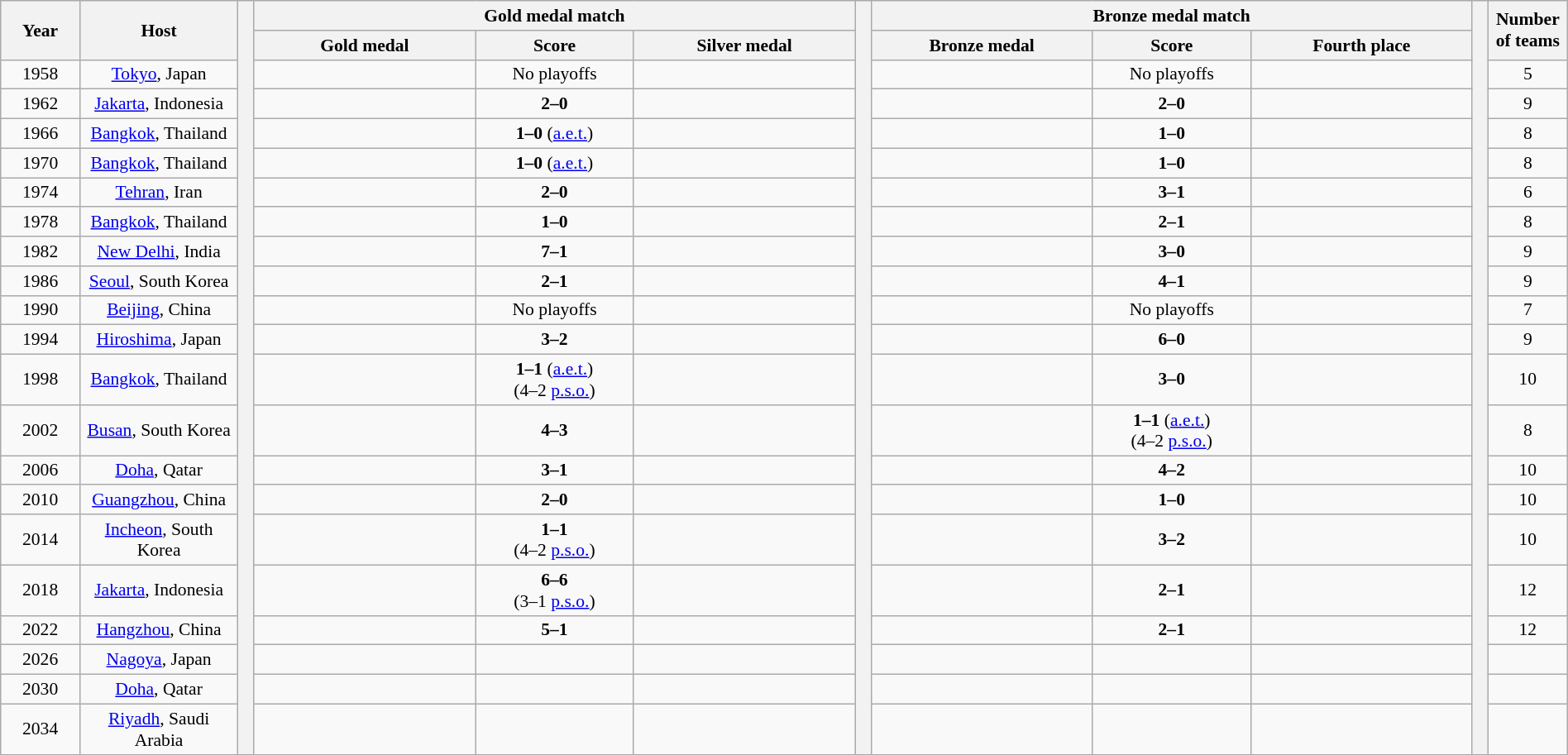<table class="wikitable" style="font-size:90%; width: 100%; text-align: center;">
<tr>
<th rowspan=2 width=5%>Year</th>
<th rowspan=2 width=10%>Host</th>
<th width=1% rowspan=22></th>
<th colspan=3>Gold medal match</th>
<th width=1% rowspan=22></th>
<th colspan=3>Bronze medal match</th>
<th width=1% rowspan=22></th>
<th width=5% rowspan=2>Number of teams</th>
</tr>
<tr>
<th width=14%>Gold medal</th>
<th width=10%>Score</th>
<th width=14%>Silver medal</th>
<th width=14%>Bronze medal</th>
<th width=10%>Score</th>
<th width=14%>Fourth place</th>
</tr>
<tr>
<td>1958<br></td>
<td><a href='#'>Tokyo</a>, Japan</td>
<td><strong></strong></td>
<td><span>No playoffs</span></td>
<td></td>
<td></td>
<td><span>No playoffs</span></td>
<td></td>
<td>5</td>
</tr>
<tr>
<td>1962<br></td>
<td><a href='#'>Jakarta</a>, Indonesia</td>
<td><strong></strong></td>
<td><strong>2–0</strong></td>
<td></td>
<td></td>
<td><strong>2–0</strong></td>
<td></td>
<td>9</td>
</tr>
<tr>
<td>1966<br></td>
<td><a href='#'>Bangkok</a>, Thailand</td>
<td><strong></strong></td>
<td><strong>1–0</strong> (<a href='#'>a.e.t.</a>)</td>
<td></td>
<td></td>
<td><strong>1–0</strong></td>
<td></td>
<td>8</td>
</tr>
<tr>
<td>1970<br></td>
<td><a href='#'>Bangkok</a>, Thailand</td>
<td><strong></strong></td>
<td><strong>1–0</strong> (<a href='#'>a.e.t.</a>)</td>
<td></td>
<td></td>
<td><strong>1–0</strong></td>
<td></td>
<td>8</td>
</tr>
<tr>
<td>1974<br></td>
<td><a href='#'>Tehran</a>, Iran</td>
<td><strong></strong></td>
<td><strong>2–0</strong></td>
<td></td>
<td></td>
<td><strong>3–1</strong></td>
<td></td>
<td>6</td>
</tr>
<tr>
<td>1978<br></td>
<td><a href='#'>Bangkok</a>, Thailand</td>
<td><strong></strong></td>
<td><strong>1–0</strong></td>
<td></td>
<td></td>
<td><strong>2–1</strong></td>
<td></td>
<td>8</td>
</tr>
<tr>
<td>1982<br></td>
<td><a href='#'>New Delhi</a>, India</td>
<td><strong></strong></td>
<td><strong>7–1</strong></td>
<td></td>
<td></td>
<td><strong>3–0</strong></td>
<td></td>
<td>9</td>
</tr>
<tr>
<td>1986<br></td>
<td><a href='#'>Seoul</a>, South Korea</td>
<td><strong></strong></td>
<td><strong>2–1</strong></td>
<td></td>
<td></td>
<td><strong>4–1</strong></td>
<td></td>
<td>9</td>
</tr>
<tr>
<td>1990<br></td>
<td><a href='#'>Beijing</a>, China</td>
<td><strong></strong></td>
<td><span>No playoffs</span></td>
<td></td>
<td></td>
<td><span>No playoffs</span></td>
<td></td>
<td>7</td>
</tr>
<tr>
<td>1994<br></td>
<td><a href='#'>Hiroshima</a>, Japan</td>
<td><strong></strong></td>
<td><strong>3–2</strong></td>
<td></td>
<td></td>
<td><strong>6–0</strong></td>
<td></td>
<td>9</td>
</tr>
<tr>
<td>1998<br></td>
<td><a href='#'>Bangkok</a>, Thailand</td>
<td><strong></strong></td>
<td><strong>1–1</strong> (<a href='#'>a.e.t.</a>)<br>(4–2 <a href='#'>p.s.o.</a>)</td>
<td></td>
<td></td>
<td><strong>3–0</strong></td>
<td></td>
<td>10</td>
</tr>
<tr>
<td>2002<br></td>
<td><a href='#'>Busan</a>, South Korea</td>
<td><strong></strong></td>
<td><strong>4–3</strong></td>
<td></td>
<td></td>
<td><strong>1–1</strong> (<a href='#'>a.e.t.</a>)<br>(4–2 <a href='#'>p.s.o.</a>)</td>
<td></td>
<td>8</td>
</tr>
<tr>
<td>2006<br></td>
<td><a href='#'>Doha</a>, Qatar</td>
<td><strong></strong></td>
<td><strong>3–1</strong></td>
<td></td>
<td></td>
<td><strong>4–2</strong></td>
<td></td>
<td>10</td>
</tr>
<tr>
<td>2010<br></td>
<td><a href='#'>Guangzhou</a>, China</td>
<td><strong></strong></td>
<td><strong>2–0</strong></td>
<td></td>
<td></td>
<td><strong>1–0</strong></td>
<td></td>
<td>10</td>
</tr>
<tr>
<td>2014<br></td>
<td><a href='#'>Incheon</a>, South Korea</td>
<td><strong></strong></td>
<td><strong>1–1</strong><br>(4–2 <a href='#'>p.s.o.</a>)</td>
<td></td>
<td></td>
<td><strong>3–2</strong></td>
<td></td>
<td>10</td>
</tr>
<tr>
<td>2018<br></td>
<td><a href='#'>Jakarta</a>, Indonesia</td>
<td><strong></strong></td>
<td><strong>6–6</strong><br>(3–1 <a href='#'>p.s.o.</a>)</td>
<td></td>
<td></td>
<td><strong>2–1</strong></td>
<td></td>
<td>12</td>
</tr>
<tr>
<td>2022<br></td>
<td><a href='#'>Hangzhou</a>, China</td>
<td><strong></strong></td>
<td><strong>5–1</strong></td>
<td></td>
<td></td>
<td><strong>2–1</strong></td>
<td></td>
<td>12</td>
</tr>
<tr>
<td>2026<br></td>
<td><a href='#'>Nagoya</a>, Japan</td>
<td></td>
<td></td>
<td></td>
<td></td>
<td></td>
<td></td>
<td></td>
</tr>
<tr>
<td>2030<br></td>
<td><a href='#'>Doha</a>, Qatar</td>
<td></td>
<td></td>
<td></td>
<td></td>
<td></td>
<td></td>
<td></td>
</tr>
<tr>
<td>2034<br></td>
<td><a href='#'>Riyadh</a>, Saudi Arabia</td>
<td></td>
<td></td>
<td></td>
<td></td>
<td></td>
<td></td>
<td></td>
</tr>
</table>
